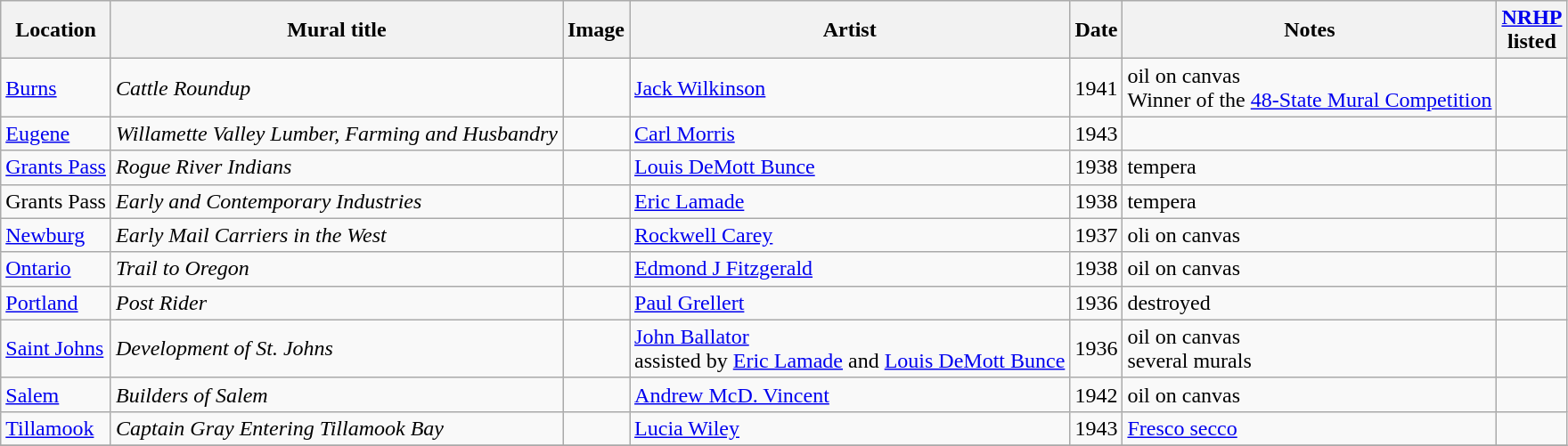<table class="wikitable sortable">
<tr>
<th>Location</th>
<th>Mural title</th>
<th>Image</th>
<th>Artist</th>
<th>Date</th>
<th>Notes</th>
<th><a href='#'>NRHP</a><br>listed</th>
</tr>
<tr>
<td><a href='#'>Burns</a></td>
<td><em>Cattle Roundup</em></td>
<td></td>
<td><a href='#'>Jack Wilkinson</a></td>
<td>1941</td>
<td>oil on canvas<br>Winner of the <a href='#'>48-State Mural Competition</a></td>
<td></td>
</tr>
<tr>
<td><a href='#'>Eugene</a></td>
<td><em>Willamette Valley Lumber, Farming and Husbandry</em></td>
<td><br></td>
<td><a href='#'>Carl Morris</a></td>
<td>1943</td>
<td></td>
<td></td>
</tr>
<tr>
<td><a href='#'>Grants Pass</a></td>
<td><em>Rogue River Indians</em></td>
<td></td>
<td><a href='#'>Louis DeMott Bunce</a></td>
<td>1938</td>
<td>tempera</td>
<td></td>
</tr>
<tr>
<td>Grants Pass</td>
<td><em>Early and Contemporary Industries</em></td>
<td></td>
<td><a href='#'>Eric Lamade</a></td>
<td>1938</td>
<td>tempera</td>
<td></td>
</tr>
<tr>
<td><a href='#'>Newburg</a></td>
<td><em>Early Mail Carriers in the West</em></td>
<td></td>
<td><a href='#'>Rockwell Carey</a></td>
<td>1937</td>
<td>oli on canvas</td>
<td></td>
</tr>
<tr>
<td><a href='#'>Ontario</a></td>
<td><em>Trail to Oregon</em></td>
<td></td>
<td><a href='#'>Edmond J Fitzgerald</a></td>
<td>1938</td>
<td>oil on canvas</td>
<td></td>
</tr>
<tr>
<td><a href='#'>Portland</a></td>
<td><em>Post Rider</em></td>
<td></td>
<td><a href='#'>Paul Grellert</a></td>
<td>1936</td>
<td>destroyed</td>
<td></td>
</tr>
<tr>
<td><a href='#'>Saint Johns</a></td>
<td><em>Development of St. Johns</em></td>
<td></td>
<td><a href='#'>John Ballator</a><br> assisted by <a href='#'>Eric Lamade</a> and <a href='#'>Louis DeMott Bunce</a></td>
<td>1936</td>
<td>oil on canvas<br> several murals</td>
<td></td>
</tr>
<tr>
<td><a href='#'>Salem</a></td>
<td><em>Builders of Salem</em></td>
<td></td>
<td><a href='#'>Andrew McD. Vincent</a></td>
<td>1942</td>
<td>oil on canvas</td>
<td></td>
</tr>
<tr>
<td><a href='#'>Tillamook</a></td>
<td><em>Captain Gray Entering Tillamook Bay</em></td>
<td></td>
<td><a href='#'>Lucia Wiley</a></td>
<td>1943</td>
<td><a href='#'>Fresco secco</a></td>
<td></td>
</tr>
<tr>
</tr>
</table>
